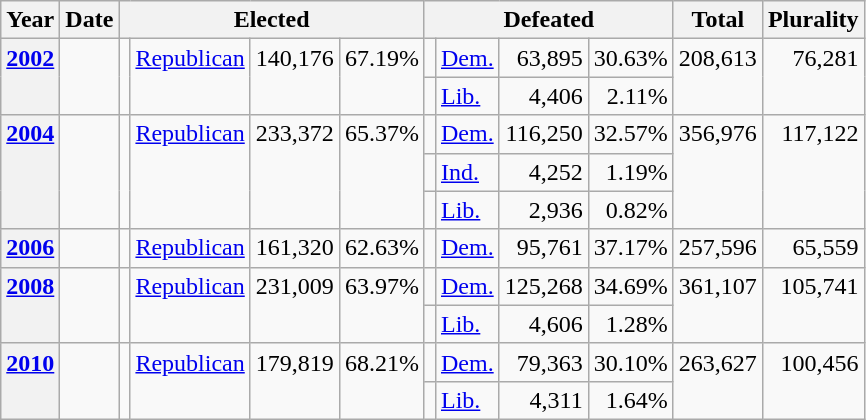<table class=wikitable>
<tr>
<th>Year</th>
<th>Date</th>
<th ! colspan="4">Elected</th>
<th ! colspan="4">Defeated</th>
<th>Total</th>
<th>Plurality</th>
</tr>
<tr>
<th rowspan="2" valign="top"><a href='#'>2002</a></th>
<td rowspan="2" valign="top"></td>
<td rowspan="2" valign="top"></td>
<td rowspan="2" valign="top" ><a href='#'>Republican</a></td>
<td rowspan="2" valign="top" align="right">140,176</td>
<td rowspan="2" valign="top" align="right">67.19%</td>
<td valign="top"></td>
<td valign="top" ><a href='#'>Dem.</a></td>
<td valign="top" align="right">63,895</td>
<td valign="top" align="right">30.63%</td>
<td rowspan="2" valign="top" align="right">208,613</td>
<td rowspan="2" valign="top" align="right">76,281</td>
</tr>
<tr>
<td valign="top"></td>
<td valign="top" ><a href='#'>Lib.</a></td>
<td valign="top" align="right">4,406</td>
<td valign="top" align="right">2.11%</td>
</tr>
<tr>
<th rowspan="3" valign="top"><a href='#'>2004</a></th>
<td rowspan="3" valign="top"></td>
<td rowspan="3" valign="top"></td>
<td rowspan="3" valign="top" ><a href='#'>Republican</a></td>
<td rowspan="3" valign="top" align="right">233,372</td>
<td rowspan="3" valign="top" align="right">65.37%</td>
<td valign="top"></td>
<td valign="top" ><a href='#'>Dem.</a></td>
<td valign="top" align="right">116,250</td>
<td valign="top" align="right">32.57%</td>
<td rowspan="3" valign="top" align="right">356,976</td>
<td rowspan="3" valign="top" align="right">117,122</td>
</tr>
<tr>
<td valign="top"></td>
<td valign="top" ><a href='#'>Ind.</a></td>
<td valign="top" align="right">4,252</td>
<td valign="top" align="right">1.19%</td>
</tr>
<tr>
<td valign="top"></td>
<td valign="top" ><a href='#'>Lib.</a></td>
<td valign="top" align="right">2,936</td>
<td valign="top" align="right">0.82%</td>
</tr>
<tr>
<th valign="top"><a href='#'>2006</a></th>
<td valign="top"></td>
<td valign="top"></td>
<td valign="top" ><a href='#'>Republican</a></td>
<td valign="top" align="right">161,320</td>
<td valign="top" align="right">62.63%</td>
<td valign="top"></td>
<td valign="top" ><a href='#'>Dem.</a></td>
<td valign="top" align="right">95,761</td>
<td valign="top" align="right">37.17%</td>
<td valign="top" align="right">257,596</td>
<td valign="top" align="right">65,559</td>
</tr>
<tr>
<th rowspan="2" valign="top"><a href='#'>2008</a></th>
<td rowspan="2" valign="top"></td>
<td rowspan="2" valign="top"></td>
<td rowspan="2" valign="top" ><a href='#'>Republican</a></td>
<td rowspan="2" valign="top" align="right">231,009</td>
<td rowspan="2" valign="top" align="right">63.97%</td>
<td valign="top"></td>
<td valign="top" ><a href='#'>Dem.</a></td>
<td valign="top" align="right">125,268</td>
<td valign="top" align="right">34.69%</td>
<td rowspan="2" valign="top" align="right">361,107</td>
<td rowspan="2" valign="top" align="right">105,741</td>
</tr>
<tr>
<td valign="top"></td>
<td valign="top" ><a href='#'>Lib.</a></td>
<td valign="top" align="right">4,606</td>
<td valign="top" align="right">1.28%</td>
</tr>
<tr>
<th rowspan="2" valign="top"><a href='#'>2010</a></th>
<td rowspan="2" valign="top"></td>
<td rowspan="2" valign="top"></td>
<td rowspan="2" valign="top" ><a href='#'>Republican</a></td>
<td rowspan="2" valign="top" align="right">179,819</td>
<td rowspan="2" valign="top" align="right">68.21%</td>
<td valign="top"></td>
<td valign="top" ><a href='#'>Dem.</a></td>
<td valign="top" align="right">79,363</td>
<td valign="top" align="right">30.10%</td>
<td rowspan="2" valign="top" align="right">263,627</td>
<td rowspan="2" valign="top" align="right">100,456</td>
</tr>
<tr>
<td valign="top"></td>
<td valign="top" ><a href='#'>Lib.</a></td>
<td valign="top" align="right">4,311</td>
<td valign="top" align="right">1.64%</td>
</tr>
</table>
